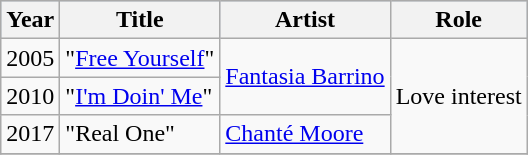<table class="wikitable">
<tr style="background:#b0c4de; text-align:center;">
<th>Year</th>
<th>Title</th>
<th>Artist</th>
<th>Role</th>
</tr>
<tr>
<td>2005</td>
<td>"<a href='#'>Free Yourself</a>"</td>
<td rowspan="2"><a href='#'>Fantasia Barrino</a></td>
<td rowspan="3">Love interest</td>
</tr>
<tr>
<td>2010</td>
<td>"<a href='#'>I'm Doin' Me</a>"</td>
</tr>
<tr>
<td>2017</td>
<td>"Real One"</td>
<td><a href='#'>Chanté Moore</a></td>
</tr>
<tr>
</tr>
</table>
